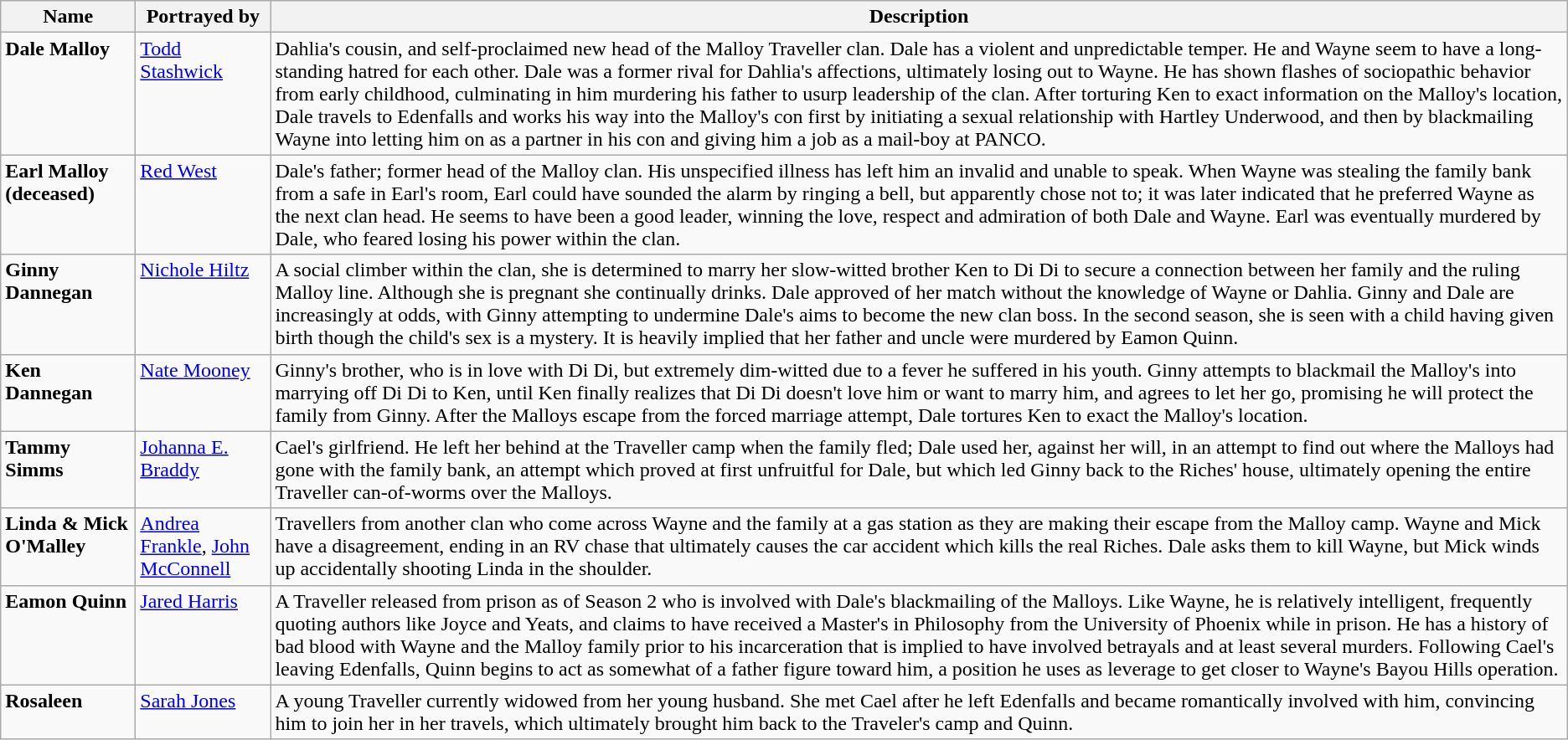<table class="wikitable">
<tr valign="bottom">
<th width="100px">Name</th>
<th width="100px">Portrayed by</th>
<th>Description</th>
</tr>
<tr valign="top">
<td><strong>Dale Malloy</strong></td>
<td><a href='#'>Todd Stashwick</a></td>
<td>Dahlia's cousin, and self-proclaimed new head of the Malloy Traveller clan. Dale has a violent and unpredictable temper. He and Wayne seem to have a long-standing hatred for each other. Dale was a former rival for Dahlia's affections, ultimately losing out to Wayne.  He has shown flashes of sociopathic behavior from early childhood, culminating in him murdering his father to usurp leadership of the clan. After torturing Ken to exact information on the Malloy's location, Dale travels to Edenfalls and works his way into the Malloy's con first by initiating a sexual relationship with Hartley Underwood, and then by blackmailing Wayne into letting him on as a partner in his con and giving him a job as a mail-boy at PANCO.</td>
</tr>
<tr valign="top">
<td><strong>Earl Malloy (deceased)</strong></td>
<td><a href='#'>Red West</a></td>
<td>Dale's father; former head of the Malloy clan. His unspecified illness has left him an invalid and unable to speak. When Wayne was stealing the family bank from a safe in Earl's room, Earl could have sounded the alarm by ringing a bell, but apparently chose not to; it was later indicated that he preferred Wayne as the next clan head. He seems to have been a good leader, winning the love, respect and admiration of both Dale and Wayne. Earl was eventually murdered by Dale, who feared losing his power within the clan.</td>
</tr>
<tr valign="top">
<td><strong>Ginny Dannegan</strong></td>
<td><a href='#'>Nichole Hiltz</a></td>
<td>A social climber within the clan, she is determined to marry her slow-witted brother Ken to Di Di to secure a connection between her family and the ruling Malloy line. Although she is pregnant she continually drinks. Dale approved of her match without the knowledge of Wayne or Dahlia. Ginny and Dale are increasingly at odds, with Ginny attempting to undermine Dale's aims to become the new clan boss. In the second season, she is seen with a child having given birth though the child's sex is a mystery.  It is heavily implied that her father and uncle were murdered by Eamon Quinn.</td>
</tr>
<tr valign="top">
<td><strong>Ken Dannegan</strong></td>
<td><a href='#'>Nate Mooney</a></td>
<td>Ginny's brother, who is in love with Di Di, but extremely dim-witted due to a fever he suffered in his youth. Ginny attempts to blackmail the Malloy's into marrying off Di Di to Ken, until Ken finally realizes that Di Di doesn't love him or want to marry him, and agrees to let her go, promising he will protect the family from Ginny. After the Malloys escape from the forced marriage attempt, Dale tortures Ken to exact the Malloy's location.</td>
</tr>
<tr valign="top">
<td><strong>Tammy Simms</strong></td>
<td><a href='#'>Johanna E. Braddy</a></td>
<td>Cael's girlfriend. He left her behind at the Traveller camp when the family fled; Dale used her, against her will, in an attempt to find out where the Malloys had gone with the family bank, an attempt which proved at first unfruitful for Dale, but which led Ginny back to the Riches' house, ultimately opening the entire Traveller can-of-worms over the Malloys.</td>
</tr>
<tr valign="top">
<td><strong>Linda & Mick O'Malley</strong></td>
<td><a href='#'>Andrea Frankle</a>, <a href='#'>John McConnell</a></td>
<td>Travellers from another clan who come across Wayne and the family at a gas station as they are making their escape from the Malloy camp. Wayne and Mick have a disagreement, ending in an RV chase that ultimately causes the car accident which kills the real Riches. Dale asks them to kill Wayne, but Mick winds up accidentally shooting Linda in the shoulder.</td>
</tr>
<tr valign="top">
<td><strong>Eamon Quinn </strong></td>
<td><a href='#'>Jared Harris</a></td>
<td>A Traveller released from prison as of Season 2 who is involved with Dale's blackmailing of the Malloys. Like Wayne, he is relatively intelligent, frequently quoting authors like Joyce and Yeats, and claims to have received a Master's in Philosophy from the University of Phoenix while in prison. He has a history of bad blood with Wayne and the Malloy family prior to his incarceration that is implied to have involved betrayals and at least several murders. Following Cael's leaving Edenfalls, Quinn begins to act as somewhat of a father figure toward him, a position he uses as leverage to get closer to Wayne's Bayou Hills operation.</td>
</tr>
<tr valign="top">
<td><strong>Rosaleen</strong></td>
<td><a href='#'>Sarah Jones</a></td>
<td>A young Traveller currently widowed from her young husband.  She met Cael after he left Edenfalls and became romantically involved with him, convincing him to join her in her travels, which ultimately brought him back to the Traveler's camp and Quinn.</td>
</tr>
</table>
